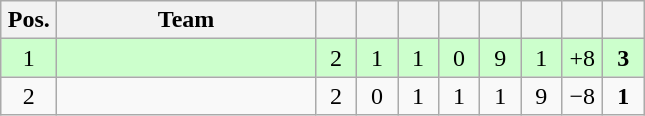<table class="wikitable" style="text-align:center">
<tr>
<th width=30>Pos.</th>
<th width=165>Team</th>
<th width=20></th>
<th width=20></th>
<th width=20></th>
<th width=20></th>
<th width=20></th>
<th width=20></th>
<th width=20></th>
<th width=20></th>
</tr>
<tr style="background:#cfc">
<td>1</td>
<td style="text-align:left"></td>
<td>2</td>
<td>1</td>
<td>1</td>
<td>0</td>
<td>9</td>
<td>1</td>
<td>+8</td>
<td><strong>3</strong></td>
</tr>
<tr>
<td>2</td>
<td style="text-align:left"></td>
<td>2</td>
<td>0</td>
<td>1</td>
<td>1</td>
<td>1</td>
<td>9</td>
<td>−8</td>
<td><strong>1</strong></td>
</tr>
</table>
